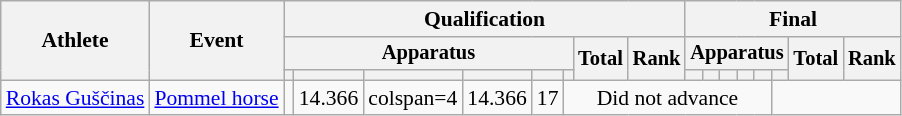<table class="wikitable" style="font-size:90%">
<tr>
<th rowspan=3>Athlete</th>
<th rowspan=3>Event</th>
<th colspan =8>Qualification</th>
<th colspan =8>Final</th>
</tr>
<tr style="font-size:95%">
<th colspan=6>Apparatus</th>
<th rowspan=2>Total</th>
<th rowspan=2>Rank</th>
<th colspan=6>Apparatus</th>
<th rowspan=2>Total</th>
<th rowspan=2>Rank</th>
</tr>
<tr style="font-size:95%">
<th></th>
<th></th>
<th></th>
<th></th>
<th></th>
<th></th>
<th></th>
<th></th>
<th></th>
<th></th>
<th></th>
<th></th>
</tr>
<tr align=center>
<td align=left><a href='#'>Rokas Guščinas</a></td>
<td align=left><a href='#'>Pommel horse</a></td>
<td></td>
<td>14.366</td>
<td>colspan=4 </td>
<td>14.366</td>
<td>17</td>
<td colspan =8>Did not advance</td>
</tr>
</table>
